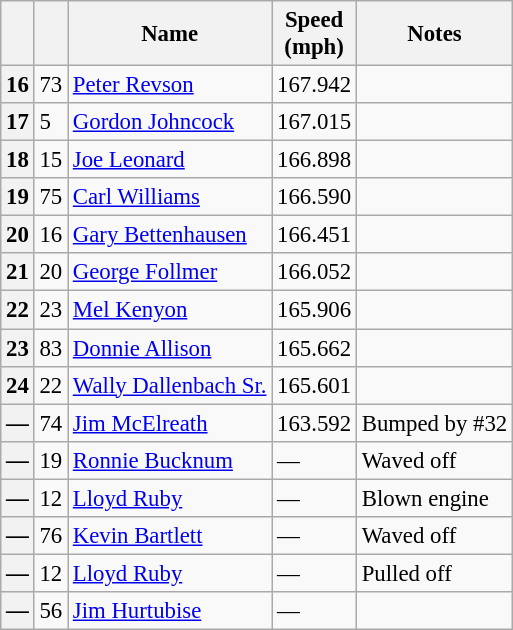<table class="wikitable" style="font-size: 95%;">
<tr>
<th></th>
<th></th>
<th>Name</th>
<th>Speed<br>(mph)</th>
<th>Notes</th>
</tr>
<tr>
<th>16</th>
<td>73</td>
<td><a href='#'>Peter Revson</a></td>
<td>167.942</td>
<td> </td>
</tr>
<tr>
<th>17</th>
<td>5</td>
<td><a href='#'>Gordon Johncock</a></td>
<td>167.015</td>
<td> </td>
</tr>
<tr>
<th>18</th>
<td>15</td>
<td><a href='#'>Joe Leonard</a></td>
<td>166.898</td>
<td> </td>
</tr>
<tr>
<th>19</th>
<td>75</td>
<td><a href='#'>Carl Williams</a></td>
<td>166.590</td>
<td> </td>
</tr>
<tr>
<th>20</th>
<td>16</td>
<td><a href='#'>Gary Bettenhausen</a></td>
<td>166.451</td>
<td> </td>
</tr>
<tr>
<th>21</th>
<td>20</td>
<td><a href='#'>George Follmer</a></td>
<td>166.052</td>
<td> </td>
</tr>
<tr>
<th>22</th>
<td>23</td>
<td><a href='#'>Mel Kenyon</a></td>
<td>165.906</td>
<td> </td>
</tr>
<tr>
<th>23</th>
<td>83</td>
<td><a href='#'>Donnie Allison</a> <strong></strong></td>
<td>165.662</td>
<td> </td>
</tr>
<tr>
<th>24</th>
<td>22</td>
<td><a href='#'>Wally Dallenbach Sr.</a></td>
<td>165.601</td>
<td> </td>
</tr>
<tr>
<th>—</th>
<td>74</td>
<td><a href='#'>Jim McElreath</a></td>
<td>163.592</td>
<td>Bumped by #32</td>
</tr>
<tr>
<th>—</th>
<td>19</td>
<td><a href='#'>Ronnie Bucknum</a></td>
<td>—</td>
<td>Waved off</td>
</tr>
<tr>
<th>—</th>
<td>12</td>
<td><a href='#'>Lloyd Ruby</a></td>
<td>—</td>
<td>Blown engine</td>
</tr>
<tr>
<th>—</th>
<td>76</td>
<td><a href='#'>Kevin Bartlett</a> <strong></strong></td>
<td>—</td>
<td>Waved off</td>
</tr>
<tr>
<th>—</th>
<td>12</td>
<td><a href='#'>Lloyd Ruby</a></td>
<td>—</td>
<td>Pulled off</td>
</tr>
<tr>
<th>—</th>
<td>56</td>
<td><a href='#'>Jim Hurtubise</a></td>
<td>—</td>
<td> </td>
</tr>
</table>
